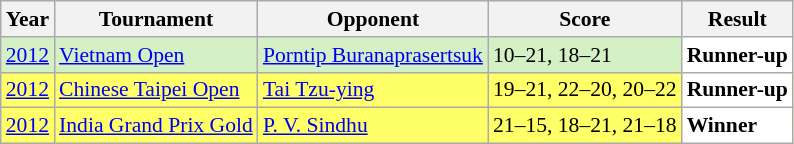<table class="sortable wikitable" style="font-size: 90%">
<tr>
<th>Year</th>
<th>Tournament</th>
<th>Opponent</th>
<th>Score</th>
<th>Result</th>
</tr>
<tr style="background:#D4F1C5">
<td align="center"><a href='#'>2012</a></td>
<td align="left"><a href='#'>Vietnam Open</a></td>
<td align="left"> <a href='#'>Porntip Buranaprasertsuk</a></td>
<td align="left">10–21, 18–21</td>
<td style="text-align:left; background:white"> <strong>Runner-up</strong></td>
</tr>
<tr style="background:#FFFF67">
<td align="center"><a href='#'>2012</a></td>
<td align="left"><a href='#'>Chinese Taipei Open</a></td>
<td align="left"> <a href='#'>Tai Tzu-ying</a></td>
<td align="left">19–21, 22–20, 20–22</td>
<td style="text-align:left; background:white"> <strong>Runner-up</strong></td>
</tr>
<tr style="background:#FFFF67">
<td align="center"><a href='#'>2012</a></td>
<td align="left"><a href='#'>India Grand Prix Gold</a></td>
<td align="left"> <a href='#'>P. V. Sindhu</a></td>
<td align="left">21–15, 18–21, 21–18</td>
<td style="text-align:left; background:white"> <strong>Winner</strong></td>
</tr>
</table>
